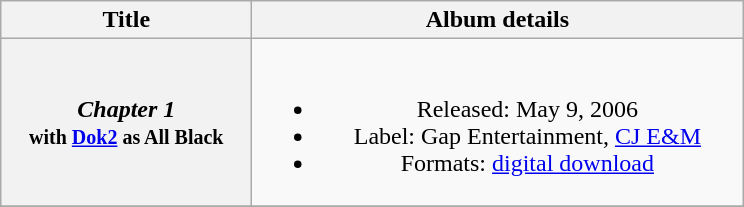<table class="wikitable plainrowheaders" style="text-align:center;">
<tr>
<th scope="col" rowspan="1" style="width:10em;">Title</th>
<th scope="col" rowspan="1" style="width:20em;">Album details</th>
</tr>
<tr>
<th scope="row"><em>Chapter 1</em> <br><small>with <a href='#'>Dok2</a> as <strong>All Black</strong></small></th>
<td><br><ul><li>Released: May 9, 2006</li><li>Label: Gap Entertainment, <a href='#'>CJ E&M</a></li><li>Formats: <a href='#'>digital download</a></li></ul></td>
</tr>
<tr>
</tr>
</table>
